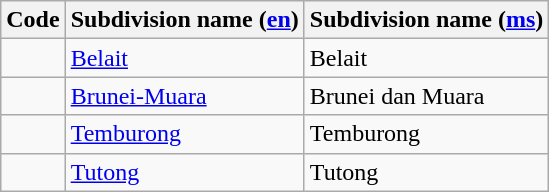<table class="wikitable sortable">
<tr>
<th>Code</th>
<th>Subdivision name (<a href='#'>en</a>)</th>
<th>Subdivision name (<a href='#'>ms</a>)</th>
</tr>
<tr>
<td></td>
<td><a href='#'>Belait</a></td>
<td>Belait</td>
</tr>
<tr>
<td></td>
<td><a href='#'>Brunei-Muara</a></td>
<td>Brunei dan Muara</td>
</tr>
<tr>
<td></td>
<td><a href='#'>Temburong</a></td>
<td>Temburong</td>
</tr>
<tr>
<td></td>
<td><a href='#'>Tutong</a></td>
<td>Tutong</td>
</tr>
</table>
